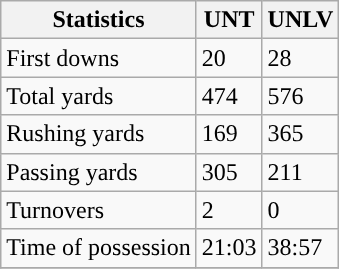<table class="wikitable">
<tr>
<th>Statistics</th>
<th>UNT</th>
<th>UNLV</th>
</tr>
<tr>
<td>First downs</td>
<td>20</td>
<td>28</td>
</tr>
<tr>
<td>Total yards</td>
<td>474</td>
<td>576</td>
</tr>
<tr>
<td>Rushing yards</td>
<td>169</td>
<td>365</td>
</tr>
<tr>
<td>Passing yards</td>
<td>305</td>
<td>211</td>
</tr>
<tr>
<td>Turnovers</td>
<td>2</td>
<td>0</td>
</tr>
<tr>
<td>Time of possession</td>
<td>21:03</td>
<td>38:57</td>
</tr>
<tr>
</tr>
</table>
